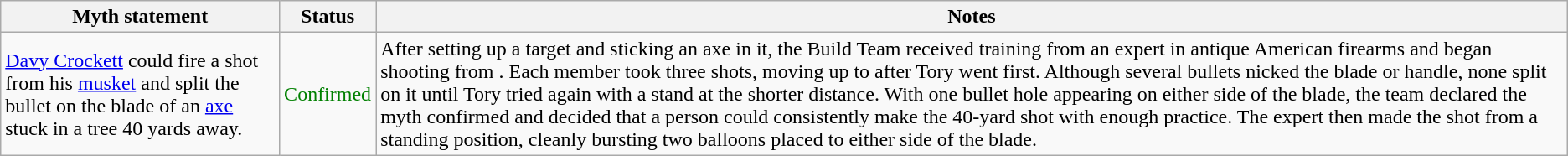<table class="wikitable plainrowheaders">
<tr>
<th>Myth statement</th>
<th>Status</th>
<th>Notes</th>
</tr>
<tr>
<td><a href='#'>Davy Crockett</a> could fire a shot from his <a href='#'>musket</a> and split the bullet on the blade of an <a href='#'>axe</a> stuck in a tree 40 yards away.</td>
<td style="color:green">Confirmed</td>
<td>After setting up a target and sticking an axe in it, the Build Team received training from an expert in antique American firearms and began shooting from . Each member took three shots, moving up to  after Tory went first. Although several bullets nicked the blade or handle, none split on it until Tory tried again with a stand at the shorter distance. With one bullet hole appearing on either side of the blade, the team declared the myth confirmed and decided that a person could consistently make the 40-yard shot with enough practice. The expert then made the shot from a standing position, cleanly bursting two balloons placed to either side of the blade.</td>
</tr>
</table>
